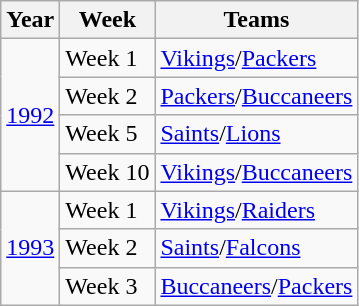<table class="wikitable">
<tr>
<th>Year</th>
<th>Week</th>
<th>Teams</th>
</tr>
<tr>
<td rowspan=4><a href='#'>1992</a></td>
<td>Week 1</td>
<td><a href='#'>Vikings</a>/<a href='#'>Packers</a></td>
</tr>
<tr>
<td>Week 2</td>
<td><a href='#'>Packers</a>/<a href='#'>Buccaneers</a></td>
</tr>
<tr>
<td>Week 5</td>
<td><a href='#'>Saints</a>/<a href='#'>Lions</a></td>
</tr>
<tr>
<td>Week 10</td>
<td><a href='#'>Vikings</a>/<a href='#'>Buccaneers</a></td>
</tr>
<tr>
<td rowspan="3"><a href='#'>1993</a></td>
<td>Week 1</td>
<td><a href='#'>Vikings</a>/<a href='#'>Raiders</a></td>
</tr>
<tr>
<td>Week 2</td>
<td><a href='#'>Saints</a>/<a href='#'>Falcons</a></td>
</tr>
<tr>
<td>Week 3</td>
<td><a href='#'>Buccaneers</a>/<a href='#'>Packers</a></td>
</tr>
</table>
